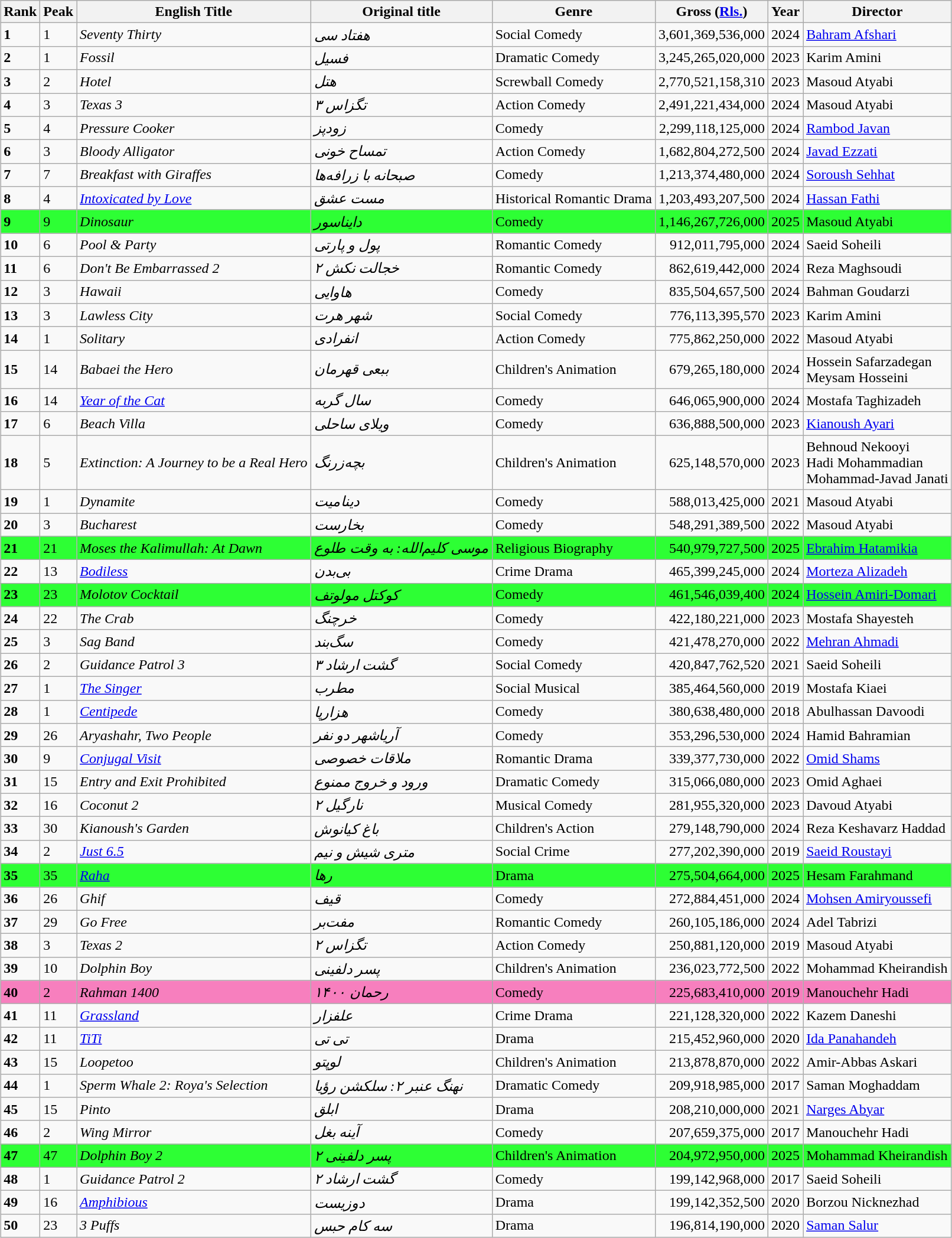<table class="wikitable sortable plainrowheaders" style="margin:auto; margin:auto;">
<tr>
<th scope="col">Rank</th>
<th scope="col">Peak</th>
<th scope="col">English Title</th>
<th>Original title</th>
<th>Genre</th>
<th scope="col">Gross (<a href='#'>Rls.</a>)</th>
<th scope="col">Year</th>
<th>Director</th>
</tr>
<tr>
<td><strong>1</strong></td>
<td>1</td>
<td><em>Seventy Thirty</em></td>
<td><em>هفتاد  سی</em></td>
<td>Social Comedy</td>
<td align="right">3,601,369,536,000</td>
<td style="text-align:center;">2024</td>
<td><a href='#'>Bahram Afshari</a></td>
</tr>
<tr>
<td><strong>2</strong></td>
<td>1</td>
<td><em>Fossil</em></td>
<td><em>فسیل</em></td>
<td>Dramatic Comedy</td>
<td align="right">3,245,265,020,000</td>
<td style="text-align:center;">2023</td>
<td>Karim Amini</td>
</tr>
<tr>
<td><strong>3</strong></td>
<td>2</td>
<td><em>Hotel</em></td>
<td><em>هتل</em></td>
<td>Screwball Comedy</td>
<td align="right">2,770,521,158,310</td>
<td style="text-align:center;">2023</td>
<td>Masoud Atyabi</td>
</tr>
<tr>
<td><strong>4</strong></td>
<td>3</td>
<td><em>Texas 3</em></td>
<td><em>تگزاس ۳</em></td>
<td>Action Comedy</td>
<td align="right">2,491,221,434,000</td>
<td style="text-align:center;">2024</td>
<td>Masoud Atyabi</td>
</tr>
<tr>
<td><strong>5</strong></td>
<td>4</td>
<td><em>Pressure Cooker</em></td>
<td><em>زودپز</em></td>
<td>Comedy</td>
<td align="right">2,299,118,125,000</td>
<td style="text-align:center;">2024</td>
<td><a href='#'>Rambod Javan</a></td>
</tr>
<tr>
<td><strong>6</strong></td>
<td>3</td>
<td><em>Bloody Alligator</em></td>
<td><em>تمساح  خونی</em></td>
<td>Action Comedy</td>
<td align="right">1,682,804,272,500</td>
<td style="text-align:center;">2024</td>
<td><a href='#'>Javad Ezzati</a></td>
</tr>
<tr>
<td><strong>7</strong></td>
<td>7</td>
<td><em>Breakfast with Giraffes</em></td>
<td><em>صبحانه  با زرافه‌ها</em></td>
<td>Comedy</td>
<td align="right">1,213,374,480,000</td>
<td style="text-align:center;">2024</td>
<td><a href='#'>Soroush Sehhat</a></td>
</tr>
<tr>
<td><strong>8</strong></td>
<td>4</td>
<td><em><a href='#'>Intoxicated by Love</a></em></td>
<td><em>مست  عشق</em></td>
<td>Historical Romantic Drama</td>
<td align="right">1,203,493,207,500</td>
<td style="text-align:center;">2024</td>
<td><a href='#'>Hassan Fathi</a></td>
</tr>
<tr bgcolor="2dff34">
<td><strong>9</strong></td>
<td>9</td>
<td><em>Dinosaur</em></td>
<td><em>دایناسور</em></td>
<td>Comedy</td>
<td align="right">1,146,267,726,000</td>
<td style="text-align:center;">2025</td>
<td>Masoud Atyabi</td>
</tr>
<tr>
<td><strong>10</strong></td>
<td>6</td>
<td><em>Pool & Party</em></td>
<td><em>پول  و پارتی</em></td>
<td>Romantic Comedy</td>
<td align="right">912,011,795,000</td>
<td style="text-align:center;">2024</td>
<td>Saeid Soheili</td>
</tr>
<tr>
<td><strong>11</strong></td>
<td>6</td>
<td><em>Don't Be Embarrassed 2</em></td>
<td><em>خجالت  نکش ۲</em></td>
<td>Romantic Comedy</td>
<td align="right">862,619,442,000</td>
<td style="text-align:center;">2024</td>
<td>Reza Maghsoudi</td>
</tr>
<tr>
<td><strong>12</strong></td>
<td>3</td>
<td><em>Hawaii</em></td>
<td><em>هاوایی</em></td>
<td>Comedy</td>
<td align="right">835,504,657,500</td>
<td style="text-align:center;">2024</td>
<td>Bahman Goudarzi</td>
</tr>
<tr>
<td><strong>13</strong></td>
<td>3</td>
<td><em>Lawless City</em></td>
<td><em>شهر  هرت</em></td>
<td>Social Comedy</td>
<td align="right">776,113,395,570</td>
<td style="text-align:center;">2023</td>
<td>Karim Amini</td>
</tr>
<tr>
<td><strong>14</strong></td>
<td>1</td>
<td><em>Solitary</em></td>
<td><em>انفرادی</em></td>
<td>Action Comedy</td>
<td align="right">775,862,250,000</td>
<td style="text-align:center;">2022</td>
<td>Masoud Atyabi</td>
</tr>
<tr>
<td><strong>15</strong></td>
<td>14</td>
<td><em>Babaei the Hero</em></td>
<td><em>ببعی  قهرمان</em></td>
<td>Children's Animation</td>
<td align="right">679,265,180,000</td>
<td style="text-align:center;">2024</td>
<td>Hossein Safarzadegan<br>Meysam Hosseini</td>
</tr>
<tr>
<td><strong>16</strong></td>
<td>14</td>
<td><em><a href='#'>Year of the Cat</a></em></td>
<td><em>سال  گربه</em></td>
<td>Comedy</td>
<td align="right">646,065,900,000</td>
<td style="text-align:center;">2024</td>
<td>Mostafa Taghizadeh</td>
</tr>
<tr>
<td><strong>17</strong></td>
<td>6</td>
<td><em>Beach Villa</em></td>
<td><em>ویلای  ساحلی</em></td>
<td>Comedy</td>
<td align="right">636,888,500,000</td>
<td style="text-align:center;">2023</td>
<td><a href='#'>Kianoush Ayari</a></td>
</tr>
<tr>
<td><strong>18</strong></td>
<td>5</td>
<td><em>Extinction: A Journey to be a Real Hero</em></td>
<td><em>بچه‌زرنگ</em></td>
<td>Children's Animation</td>
<td align="right">625,148,570,000</td>
<td style="text-align:center;">2023</td>
<td>Behnoud Nekooyi<br>Hadi Mohammadian<br>Mohammad-Javad Janati</td>
</tr>
<tr>
<td><strong>19</strong></td>
<td>1</td>
<td><em>Dynamite</em></td>
<td><em>دینامیت</em></td>
<td>Comedy</td>
<td align="right">588,013,425,000</td>
<td style="text-align:center;">2021</td>
<td>Masoud Atyabi</td>
</tr>
<tr>
<td><strong>20</strong></td>
<td>3</td>
<td><em>Bucharest</em></td>
<td><em>بخارست</em></td>
<td>Comedy</td>
<td align="right">548,291,389,500</td>
<td style="text-align:center;">2022</td>
<td>Masoud Atyabi</td>
</tr>
<tr bgcolor="2dff34">
<td><strong>21</strong></td>
<td>21</td>
<td><em>Moses the Kalimullah: At Dawn</em></td>
<td><em>موسی  کلیم‌الله: به وقت طلوع</em></td>
<td>Religious Biography</td>
<td align="right">540,979,727,500</td>
<td style="text-align:center;">2025</td>
<td><a href='#'>Ebrahim Hatamikia</a></td>
</tr>
<tr>
<td><strong>22</strong></td>
<td>13</td>
<td><em><a href='#'>Bodiless</a></em></td>
<td><em>بی‌بدن</em></td>
<td>Crime Drama</td>
<td align="right">465,399,245,000</td>
<td style="text-align:center;">2024</td>
<td><a href='#'>Morteza Alizadeh</a></td>
</tr>
<tr bgcolor="2dff34">
<td><strong>23</strong></td>
<td>23</td>
<td><em>Molotov Cocktail</em></td>
<td><em>کوکتل  مولوتف</em></td>
<td>Comedy</td>
<td align="right">461,546,039,400</td>
<td style="text-align:center;">2024</td>
<td><a href='#'>Hossein Amiri-Domari</a></td>
</tr>
<tr>
<td><strong>24</strong></td>
<td>22</td>
<td><em>The Crab</em></td>
<td><em>خرچنگ</em></td>
<td>Comedy</td>
<td align="right">422,180,221,000</td>
<td style="text-align:center;">2023</td>
<td>Mostafa Shayesteh</td>
</tr>
<tr>
<td><strong>25</strong></td>
<td>3</td>
<td><em>Sag Band</em></td>
<td><em>سگ‌بند</em></td>
<td>Comedy</td>
<td align="right">421,478,270,000</td>
<td style="text-align:center;">2022</td>
<td><a href='#'>Mehran Ahmadi</a></td>
</tr>
<tr>
<td><strong>26</strong></td>
<td>2</td>
<td><em>Guidance Patrol 3</em></td>
<td><em>گشت  ارشاد ۳</em></td>
<td>Social Comedy</td>
<td align="right">420,847,762,520</td>
<td style="text-align:center;">2021</td>
<td>Saeid Soheili</td>
</tr>
<tr>
<td><strong>27</strong></td>
<td>1</td>
<td><em><a href='#'>The Singer</a></em></td>
<td><em>مطرب</em></td>
<td>Social Musical</td>
<td align="right">385,464,560,000</td>
<td style="text-align:center;">2019</td>
<td>Mostafa Kiaei</td>
</tr>
<tr>
<td><strong>28</strong></td>
<td>1</td>
<td><em><a href='#'>Centipede</a></em></td>
<td><em>هزارپا</em></td>
<td>Comedy</td>
<td align="right">380,638,480,000</td>
<td style="text-align:center;">2018</td>
<td>Abulhassan Davoodi</td>
</tr>
<tr>
<td><strong>29</strong></td>
<td>26</td>
<td><em>Aryashahr, Two People</em></td>
<td><em>آریاشهر  دو نفر</em></td>
<td>Comedy</td>
<td align="right">353,296,530,000</td>
<td style="text-align:center;">2024</td>
<td>Hamid Bahramian</td>
</tr>
<tr>
<td><strong>30</strong></td>
<td>9</td>
<td><em><a href='#'>Conjugal Visit</a></em></td>
<td><em>ملاقات  خصوصی</em></td>
<td>Romantic Drama</td>
<td align="right">339,377,730,000</td>
<td style="text-align:center;">2022</td>
<td><a href='#'>Omid Shams</a></td>
</tr>
<tr>
<td><strong>31</strong></td>
<td>15</td>
<td><em>Entry and Exit Prohibited</em></td>
<td><em>ورود  و خروج ممنوع</em></td>
<td>Dramatic Comedy</td>
<td align="right">315,066,080,000</td>
<td style="text-align:center;">2023</td>
<td>Omid Aghaei</td>
</tr>
<tr>
<td><strong>32</strong></td>
<td>16</td>
<td><em>Coconut 2</em></td>
<td><em>نارگیل ۲</em></td>
<td>Musical Comedy</td>
<td align="right">281,955,320,000</td>
<td style="text-align:center;">2023</td>
<td>Davoud Atyabi</td>
</tr>
<tr>
<td><strong>33</strong></td>
<td>30</td>
<td><em>Kianoush's Garden</em></td>
<td><em>باغ  کیانوش</em></td>
<td>Children's Action</td>
<td align="right">279,148,790,000</td>
<td style="text-align:center;">2024</td>
<td>Reza Keshavarz Haddad</td>
</tr>
<tr>
<td><strong>34</strong></td>
<td>2</td>
<td><em><a href='#'>Just 6.5</a></em></td>
<td><em>متری  شیش و نیم</em></td>
<td>Social Crime</td>
<td align="right">277,202,390,000</td>
<td style="text-align:center;">2019</td>
<td><a href='#'>Saeid Roustayi</a></td>
</tr>
<tr bgcolor="2dff34">
<td><strong>35</strong></td>
<td>35</td>
<td><em><a href='#'>Raha</a></em></td>
<td><em>رها</em></td>
<td>Drama</td>
<td align="right">275,504,664,000</td>
<td style="text-align:center;">2025</td>
<td>Hesam Farahmand</td>
</tr>
<tr>
<td><strong>36</strong></td>
<td>26</td>
<td><em>Ghif</em></td>
<td><em>قیف</em></td>
<td>Comedy</td>
<td align="right">272,884,451,000</td>
<td style="text-align:center;">2024</td>
<td><a href='#'>Mohsen Amiryoussefi</a></td>
</tr>
<tr>
<td><strong>37</strong></td>
<td>29</td>
<td><em>Go Free</em></td>
<td><em>مفت‌بر</em></td>
<td>Romantic Comedy</td>
<td align="right">260,105,186,000</td>
<td style="text-align:center;">2024</td>
<td>Adel Tabrizi</td>
</tr>
<tr>
<td><strong>38</strong></td>
<td>3</td>
<td><em>Texas 2</em></td>
<td><em>تگزاس ۲</em></td>
<td>Action Comedy</td>
<td align="right">250,881,120,000</td>
<td style="text-align:center;">2019</td>
<td>Masoud Atyabi</td>
</tr>
<tr>
<td><strong>39</strong></td>
<td>10</td>
<td><em>Dolphin Boy</em></td>
<td><em>پسر  دلفینی</em></td>
<td>Children's Animation</td>
<td align="right">236,023,772,500</td>
<td style="text-align:center;">2022</td>
<td>Mohammad Kheirandish</td>
</tr>
<tr bgcolor="f77fbe">
<td><strong>40</strong></td>
<td>2</td>
<td><em>Rahman 1400</em></td>
<td><em>رحمان  ۱۴۰۰</em></td>
<td>Comedy</td>
<td align="right">225,683,410,000</td>
<td style="text-align:center;">2019</td>
<td>Manouchehr Hadi</td>
</tr>
<tr>
<td><strong>41</strong></td>
<td>11</td>
<td><em><a href='#'>Grassland</a></em></td>
<td><em>علفزار</em></td>
<td>Crime Drama</td>
<td align="right">221,128,320,000</td>
<td style="text-align:center;">2022</td>
<td>Kazem Daneshi</td>
</tr>
<tr>
<td><strong>42</strong></td>
<td>11</td>
<td><em><a href='#'>TiTi</a></em></td>
<td><em>تی  تی</em></td>
<td>Drama</td>
<td align="right">215,452,960,000</td>
<td style="text-align:center;">2020</td>
<td><a href='#'>Ida Panahandeh</a></td>
</tr>
<tr>
<td><strong>43</strong></td>
<td>15</td>
<td><em>Loopetoo</em></td>
<td><em>لوپتو</em></td>
<td>Children's Animation</td>
<td align="right">213,878,870,000</td>
<td style="text-align:center;">2022</td>
<td>Amir-Abbas Askari</td>
</tr>
<tr>
<td><strong>44</strong></td>
<td>1</td>
<td><em>Sperm Whale 2: Roya's Selection</em></td>
<td><em>نهنگ  عنبر ۲: سلکشن رؤیا</em></td>
<td>Dramatic Comedy</td>
<td align="right">209,918,985,000</td>
<td style="text-align:center;">2017</td>
<td>Saman Moghaddam</td>
</tr>
<tr>
<td><strong>45</strong></td>
<td>15</td>
<td><em>Pinto</em></td>
<td><em>ابلق</em></td>
<td>Drama</td>
<td align="right">208,210,000,000</td>
<td style="text-align:center;">2021</td>
<td><a href='#'>Narges Abyar</a></td>
</tr>
<tr>
<td><strong>46</strong></td>
<td>2</td>
<td><em>Wing Mirror</em></td>
<td><em>آینه  بغل</em></td>
<td>Comedy</td>
<td align="right">207,659,375,000</td>
<td style="text-align:center;">2017</td>
<td>Manouchehr Hadi</td>
</tr>
<tr bgcolor="2dff34">
<td><strong>47</strong></td>
<td>47</td>
<td><em>Dolphin Boy 2</em></td>
<td><em>پسر  دلفینی ۲</em></td>
<td>Children's Animation</td>
<td align="right">204,972,950,000</td>
<td style="text-align:center;">2025</td>
<td>Mohammad Kheirandish</td>
</tr>
<tr>
<td><strong>48</strong></td>
<td>1</td>
<td><em>Guidance Patrol 2</em></td>
<td><em>گشت  ارشاد ۲</em></td>
<td>Comedy</td>
<td align="right">199,142,968,000</td>
<td style="text-align:center;">2017</td>
<td>Saeid Soheili</td>
</tr>
<tr>
<td><strong>49</strong></td>
<td>16</td>
<td><em><a href='#'>Amphibious</a></em></td>
<td><em>دوزیست</em></td>
<td>Drama</td>
<td align="right">199,142,352,500</td>
<td style="text-align:center;">2020</td>
<td>Borzou Nicknezhad</td>
</tr>
<tr>
<td><strong>50</strong></td>
<td>23</td>
<td><em>3 Puffs</em></td>
<td><em>سه  کام حبس</em></td>
<td>Drama</td>
<td align="right">196,814,190,000</td>
<td style="text-align:center;">2020</td>
<td><a href='#'>Saman Salur</a></td>
</tr>
</table>
